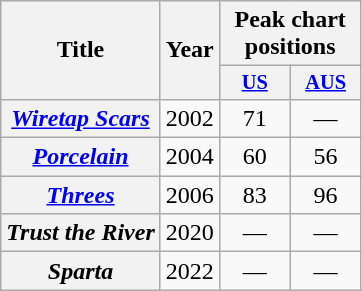<table class="wikitable plainrowheaders" style="text-align:center">
<tr>
<th scope="col" rowspan="2">Title</th>
<th scope="col" rowspan="2">Year</th>
<th scope="col" colspan="2">Peak chart positions</th>
</tr>
<tr>
<th scope="col" style="width:3em; font-size:85%"><a href='#'>US</a><br></th>
<th scope="col" style="width:3em; font-size:85%"><a href='#'>AUS</a><br></th>
</tr>
<tr>
<th scope="row"><em><a href='#'>Wiretap Scars</a></em></th>
<td>2002</td>
<td>71</td>
<td>—</td>
</tr>
<tr>
<th scope="row"><em><a href='#'>Porcelain</a></em></th>
<td>2004</td>
<td>60</td>
<td>56</td>
</tr>
<tr>
<th scope="row"><em><a href='#'>Threes</a></em></th>
<td>2006</td>
<td>83</td>
<td>96</td>
</tr>
<tr>
<th scope="row"><em>Trust the River</em></th>
<td>2020</td>
<td>—</td>
<td>—</td>
</tr>
<tr>
<th scope="row"><em>Sparta</em></th>
<td>2022</td>
<td>—</td>
<td>—</td>
</tr>
</table>
